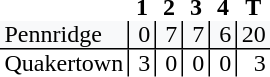<table style="border-collapse: collapse;">
<tr>
<th style="text-align: left;"></th>
<th style="text-align: center; padding: 0px 3px 0px 3px; width:12px;">1</th>
<th style="text-align: center; padding: 0px 3px 0px 3px; width:12px;">2</th>
<th style="text-align: center; padding: 0px 3px 0px 3px; width:12px;">3</th>
<th style="text-align: center; padding: 0px 3px 0px 3px; width:12px;">4</th>
<th style="text-align: center; padding: 0px 3px 0px 3px; width:12px;">T</th>
</tr>
<tr>
<td style="background: #f8f9fa; text-align: left; border-bottom: 1px solid black; padding: 0px 3px 0px 3px;">Pennridge</td>
<td style="background: #f8f9fa; border-left: 1px solid black; border-bottom: 1px solid black; text-align: right; padding: 0px 3px 0px 3px;">0</td>
<td style="background: #f8f9fa; border-left: 1px solid black; border-bottom: 1px solid black; text-align: right; padding: 0px 3px 0px 3px;">7</td>
<td style="background: #f8f9fa; border-left: 1px solid black; border-bottom: 1px solid black; text-align: right; padding: 0px 3px 0px 3px;">7</td>
<td style="background: #f8f9fa; border-left: 1px solid black; border-bottom: 1px solid black; text-align: right; padding: 0px 3px 0px 3px;">6</td>
<td style="background: #f8f9fa; border-left: 1px solid black; border-bottom: 1px solid black; text-align: right; padding: 0px 3px 0px 3px;">20</td>
</tr>
<tr>
<td style="text-align: left; padding: 0px 3px 0px 3px;">Quakertown</td>
<td style="border-left: 1px solid black; text-align: right; padding: 0px 3px 0px 3px;">3</td>
<td style="border-left: 1px solid black; text-align: right; padding: 0px 3px 0px 3px;">0</td>
<td style="border-left: 1px solid black; text-align: right; padding: 0px 3px 0px 3px;">0</td>
<td style="border-left: 1px solid black; text-align: right; padding: 0px 3px 0px 3px;">0</td>
<td style="border-left: 1px solid black; text-align: right; padding: 0px 3px 0px 3px;">3</td>
</tr>
</table>
